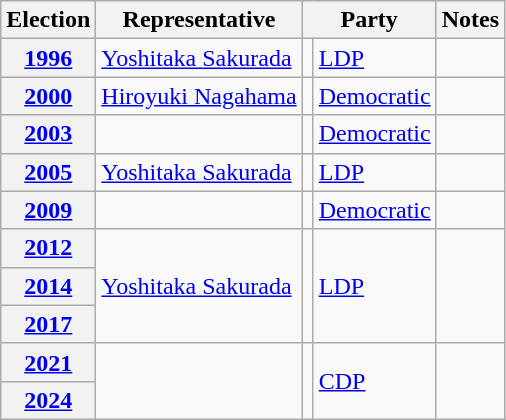<table class=wikitable>
<tr valign=bottom>
<th>Election</th>
<th>Representative</th>
<th colspan=2>Party</th>
<th>Notes</th>
</tr>
<tr>
<th><a href='#'>1996</a></th>
<td><a href='#'>Yoshitaka Sakurada</a></td>
<td bgcolor=></td>
<td><a href='#'>LDP</a></td>
<td></td>
</tr>
<tr>
<th><a href='#'>2000</a></th>
<td><a href='#'>Hiroyuki Nagahama</a></td>
<td bgcolor=></td>
<td><a href='#'>Democratic</a></td>
<td></td>
</tr>
<tr>
<th><a href='#'>2003</a></th>
<td></td>
<td bgcolor=></td>
<td><a href='#'>Democratic</a></td>
<td></td>
</tr>
<tr>
<th><a href='#'>2005</a></th>
<td><a href='#'>Yoshitaka Sakurada</a></td>
<td bgcolor=></td>
<td><a href='#'>LDP</a></td>
<td></td>
</tr>
<tr>
<th><a href='#'>2009</a></th>
<td></td>
<td bgcolor=></td>
<td><a href='#'>Democratic</a></td>
<td></td>
</tr>
<tr>
<th><a href='#'>2012</a></th>
<td rowspan=3><a href='#'>Yoshitaka Sakurada</a></td>
<td rowspan=3 bgcolor=></td>
<td rowspan=3><a href='#'>LDP</a></td>
<td rowspan=3></td>
</tr>
<tr>
<th><a href='#'>2014</a></th>
</tr>
<tr>
<th><a href='#'>2017</a></th>
</tr>
<tr>
<th><a href='#'>2021</a></th>
<td rowspan=2></td>
<td rowspan=2 bgcolor=></td>
<td rowspan=2><a href='#'>CDP</a></td>
<td rowspan=2></td>
</tr>
<tr>
<th><a href='#'>2024</a></th>
</tr>
</table>
